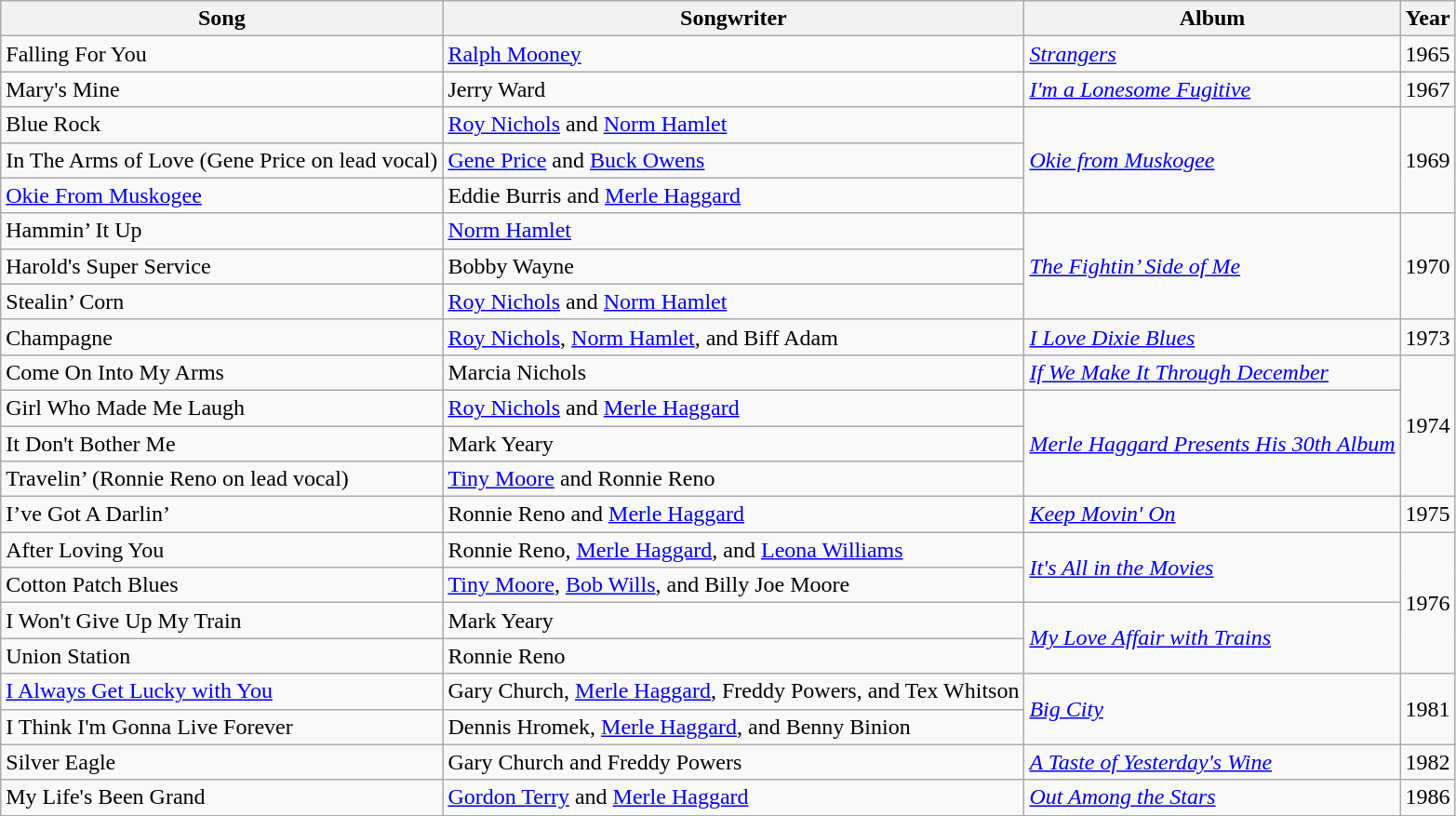<table class="wikitable">
<tr>
<th>Song</th>
<th>Songwriter</th>
<th>Album</th>
<th>Year</th>
</tr>
<tr>
<td>Falling For You</td>
<td><a href='#'>Ralph Mooney</a></td>
<td><em><a href='#'>Strangers</a></em></td>
<td>1965</td>
</tr>
<tr>
<td>Mary's Mine</td>
<td>Jerry Ward</td>
<td><em><a href='#'>I'm a Lonesome Fugitive</a></em></td>
<td>1967</td>
</tr>
<tr>
<td>Blue Rock</td>
<td><a href='#'>Roy Nichols</a> and <a href='#'>Norm Hamlet</a></td>
<td rowspan="3"><em><a href='#'>Okie from Muskogee</a></em></td>
<td rowspan="3">1969</td>
</tr>
<tr>
<td>In The Arms of Love (Gene Price on lead vocal)</td>
<td><a href='#'>Gene Price</a> and <a href='#'>Buck Owens</a></td>
</tr>
<tr>
<td><a href='#'>Okie From Muskogee</a></td>
<td>Eddie Burris and <a href='#'>Merle Haggard</a></td>
</tr>
<tr>
<td>Hammin’ It Up</td>
<td><a href='#'>Norm Hamlet</a></td>
<td rowspan="3"><em><a href='#'>The Fightin’ Side of Me</a></em></td>
<td rowspan="3">1970</td>
</tr>
<tr>
<td>Harold's Super Service</td>
<td>Bobby Wayne</td>
</tr>
<tr>
<td>Stealin’ Corn</td>
<td><a href='#'>Roy Nichols</a> and <a href='#'>Norm Hamlet</a></td>
</tr>
<tr>
<td>Champagne</td>
<td><a href='#'>Roy Nichols</a>, <a href='#'>Norm Hamlet</a>, and Biff Adam</td>
<td><em><a href='#'>I Love Dixie Blues</a></em></td>
<td>1973</td>
</tr>
<tr>
<td>Come On Into My Arms</td>
<td>Marcia Nichols</td>
<td><em><a href='#'>If We Make It Through December</a></em></td>
<td rowspan="4">1974</td>
</tr>
<tr>
<td>Girl Who Made Me Laugh</td>
<td><a href='#'>Roy Nichols</a> and <a href='#'>Merle Haggard</a></td>
<td rowspan="3"><em><a href='#'>Merle Haggard Presents His 30th Album</a></em></td>
</tr>
<tr>
<td>It Don't Bother Me</td>
<td>Mark Yeary</td>
</tr>
<tr>
<td>Travelin’ (Ronnie Reno on lead vocal)</td>
<td><a href='#'>Tiny Moore</a> and Ronnie Reno</td>
</tr>
<tr>
<td>I’ve Got A Darlin’</td>
<td>Ronnie Reno and <a href='#'>Merle Haggard</a></td>
<td><em><a href='#'>Keep Movin' On</a></em></td>
<td>1975</td>
</tr>
<tr>
<td>After Loving You</td>
<td>Ronnie Reno, <a href='#'>Merle Haggard</a>, and <a href='#'>Leona Williams</a></td>
<td rowspan="2"><em><a href='#'>It's All in the Movies</a></em></td>
<td rowspan="4">1976</td>
</tr>
<tr>
<td>Cotton Patch Blues</td>
<td><a href='#'>Tiny Moore</a>, <a href='#'>Bob Wills</a>, and Billy Joe Moore</td>
</tr>
<tr>
<td>I Won't Give Up My Train</td>
<td>Mark Yeary</td>
<td rowspan="2"><em><a href='#'>My Love Affair with Trains</a></em></td>
</tr>
<tr>
<td>Union Station</td>
<td>Ronnie Reno</td>
</tr>
<tr>
<td><a href='#'>I Always Get Lucky with You</a></td>
<td>Gary Church, <a href='#'>Merle Haggard</a>, Freddy Powers, and Tex Whitson</td>
<td rowspan="2"><em><a href='#'>Big City</a></em></td>
<td rowspan="2">1981</td>
</tr>
<tr>
<td>I Think I'm Gonna Live Forever</td>
<td>Dennis Hromek, <a href='#'>Merle Haggard</a>, and Benny Binion</td>
</tr>
<tr>
<td>Silver Eagle</td>
<td>Gary Church and Freddy Powers</td>
<td><em><a href='#'>A Taste of Yesterday's Wine</a></em></td>
<td>1982</td>
</tr>
<tr>
<td>My Life's Been Grand</td>
<td><a href='#'>Gordon Terry</a> and <a href='#'>Merle Haggard</a></td>
<td><em><a href='#'>Out Among the Stars</a></em></td>
<td>1986</td>
</tr>
</table>
